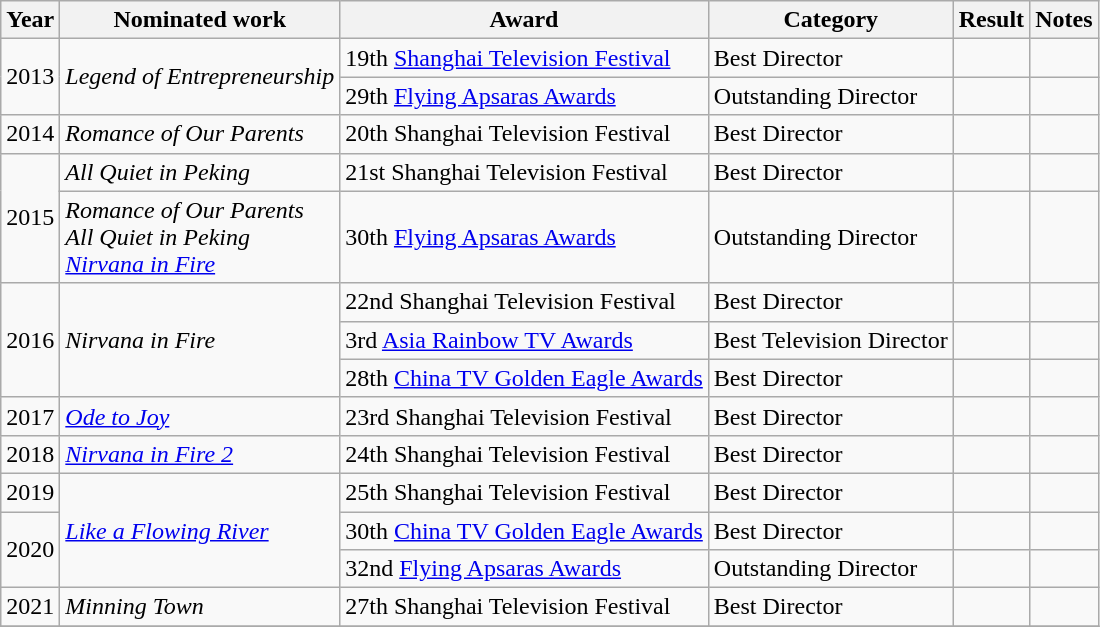<table class="wikitable">
<tr>
<th>Year</th>
<th>Nominated work</th>
<th>Award</th>
<th>Category</th>
<th>Result</th>
<th>Notes</th>
</tr>
<tr>
<td rowspan=2>2013</td>
<td rowspan=2><em>Legend of Entrepreneurship</em></td>
<td>19th <a href='#'>Shanghai Television Festival</a></td>
<td>Best Director</td>
<td></td>
<td></td>
</tr>
<tr>
<td>29th <a href='#'>Flying Apsaras Awards</a></td>
<td>Outstanding Director</td>
<td></td>
<td></td>
</tr>
<tr>
<td>2014</td>
<td><em>Romance of Our Parents</em></td>
<td>20th Shanghai Television Festival</td>
<td>Best Director</td>
<td></td>
<td></td>
</tr>
<tr>
<td rowspan=2>2015</td>
<td><em>All Quiet in Peking</em></td>
<td>21st Shanghai Television Festival</td>
<td>Best Director</td>
<td></td>
<td></td>
</tr>
<tr>
<td><em>Romance of Our Parents</em><br><em>All Quiet in Peking</em><br><em><a href='#'>Nirvana in Fire</a></em></td>
<td>30th <a href='#'>Flying Apsaras Awards</a></td>
<td>Outstanding Director</td>
<td></td>
<td></td>
</tr>
<tr>
<td rowspan=3>2016</td>
<td rowspan=3><em>Nirvana in Fire</em></td>
<td>22nd Shanghai Television Festival</td>
<td>Best Director</td>
<td></td>
<td></td>
</tr>
<tr>
<td>3rd <a href='#'>Asia Rainbow TV Awards</a></td>
<td>Best Television Director</td>
<td></td>
<td></td>
</tr>
<tr>
<td>28th <a href='#'>China TV Golden Eagle Awards</a></td>
<td>Best Director</td>
<td></td>
<td></td>
</tr>
<tr>
<td rowspan=1>2017</td>
<td><em><a href='#'>Ode to Joy</a></em></td>
<td>23rd Shanghai Television Festival</td>
<td>Best Director</td>
<td></td>
<td></td>
</tr>
<tr>
<td rowspan=1>2018</td>
<td><em><a href='#'>Nirvana in Fire 2</a></em></td>
<td>24th Shanghai Television Festival</td>
<td>Best Director</td>
<td></td>
<td></td>
</tr>
<tr>
<td rowspan=1>2019</td>
<td rowspan=3><em><a href='#'>Like a Flowing River</a></em></td>
<td>25th Shanghai Television Festival</td>
<td>Best Director</td>
<td></td>
<td></td>
</tr>
<tr>
<td rowspan=2>2020</td>
<td>30th <a href='#'>China TV Golden Eagle Awards</a></td>
<td>Best Director</td>
<td></td>
<td></td>
</tr>
<tr>
<td>32nd <a href='#'>Flying Apsaras Awards</a></td>
<td>Outstanding Director</td>
<td></td>
<td></td>
</tr>
<tr>
<td rowspan=1>2021</td>
<td><em>Minning Town</em></td>
<td>27th Shanghai Television Festival</td>
<td>Best Director</td>
<td></td>
<td></td>
</tr>
<tr>
</tr>
</table>
